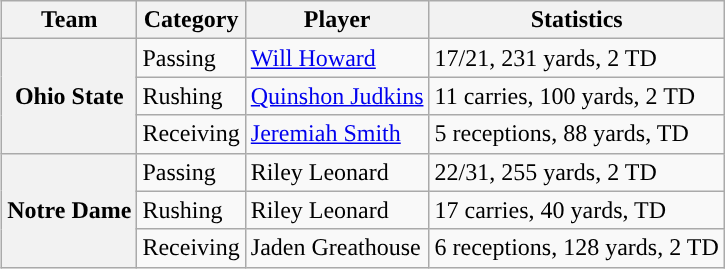<table class="wikitable" style="float:right">
<tr>
<th>Team</th>
<th>Category</th>
<th>Player</th>
<th>Statistics</th>
</tr>
<tr>
<th rowspan=3>Ohio State</th>
<td>Passing</td>
<td><a href='#'>Will Howard</a></td>
<td>17/21, 231 yards, 2 TD</td>
</tr>
<tr>
<td>Rushing</td>
<td><a href='#'>Quinshon Judkins</a></td>
<td>11 carries, 100 yards, 2 TD</td>
</tr>
<tr>
<td>Receiving</td>
<td><a href='#'>Jeremiah Smith</a></td>
<td>5 receptions, 88 yards, TD</td>
</tr>
<tr>
<th rowspan=3>Notre Dame</th>
<td>Passing</td>
<td>Riley Leonard</td>
<td>22/31, 255 yards, 2 TD</td>
</tr>
<tr>
<td>Rushing</td>
<td>Riley Leonard</td>
<td>17 carries, 40 yards, TD</td>
</tr>
<tr>
<td>Receiving</td>
<td>Jaden Greathouse</td>
<td>6 receptions, 128 yards, 2 TD</td>
</tr>
</table>
